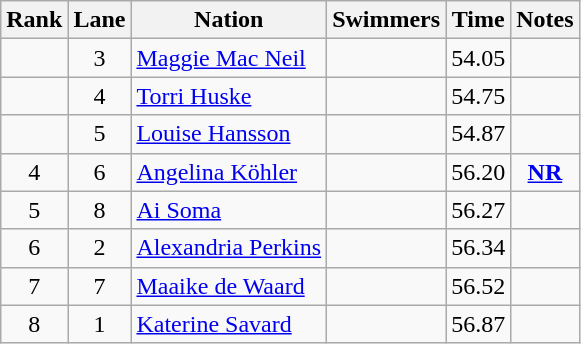<table class="wikitable sortable" style="text-align:center">
<tr>
<th>Rank</th>
<th>Lane</th>
<th>Nation</th>
<th>Swimmers</th>
<th>Time</th>
<th>Notes</th>
</tr>
<tr>
<td></td>
<td>3</td>
<td align=left><a href='#'>Maggie Mac Neil</a></td>
<td align=left></td>
<td>54.05</td>
<td></td>
</tr>
<tr>
<td></td>
<td>4</td>
<td align=left><a href='#'>Torri Huske</a></td>
<td align=left></td>
<td>54.75</td>
<td></td>
</tr>
<tr>
<td></td>
<td>5</td>
<td align=left><a href='#'>Louise Hansson</a></td>
<td align=left></td>
<td>54.87</td>
<td></td>
</tr>
<tr>
<td>4</td>
<td>6</td>
<td align=left><a href='#'>Angelina Köhler</a></td>
<td align=left></td>
<td>56.20</td>
<td><strong><a href='#'>NR</a></strong></td>
</tr>
<tr>
<td>5</td>
<td>8</td>
<td align=left><a href='#'>Ai Soma</a></td>
<td align=left></td>
<td>56.27</td>
<td></td>
</tr>
<tr>
<td>6</td>
<td>2</td>
<td align=left><a href='#'>Alexandria Perkins</a></td>
<td align=left></td>
<td>56.34</td>
<td></td>
</tr>
<tr>
<td>7</td>
<td>7</td>
<td align=left><a href='#'>Maaike de Waard</a></td>
<td align=left></td>
<td>56.52</td>
<td></td>
</tr>
<tr>
<td>8</td>
<td>1</td>
<td align=left><a href='#'>Katerine Savard</a></td>
<td align=left></td>
<td>56.87</td>
<td></td>
</tr>
</table>
